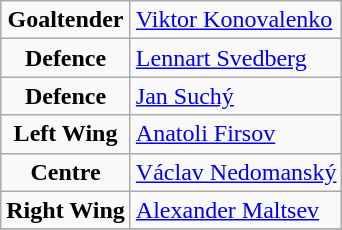<table class="wikitable" style="text-align:center;">
<tr>
<td><strong>Goaltender</strong></td>
<td style="text-align:left;">    <a href='#'>Viktor Konovalenko</a></td>
</tr>
<tr>
<td><strong>Defence</strong></td>
<td style="text-align:left;"> <a href='#'>Lennart Svedberg</a></td>
</tr>
<tr>
<td><strong>Defence</strong></td>
<td style="text-align:left;">   <a href='#'>Jan Suchý</a></td>
</tr>
<tr>
<td><strong>Left Wing</strong></td>
<td style="text-align:left;"> <a href='#'>Anatoli Firsov</a></td>
</tr>
<tr>
<td><strong>Centre</strong></td>
<td style="text-align:left;"> <a href='#'>Václav Nedomanský</a></td>
</tr>
<tr>
<td><strong>Right Wing</strong></td>
<td style="text-align:left;">  <a href='#'>Alexander Maltsev</a></td>
</tr>
<tr>
</tr>
</table>
